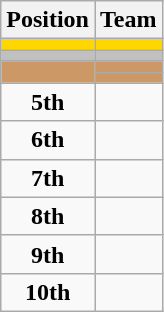<table class="wikitable" style="text-align: center;">
<tr>
<th>Position</th>
<th>Team</th>
</tr>
<tr style="background:gold;">
<td><strong></strong></td>
<td align=left></td>
</tr>
<tr style="background:silver;">
<td><strong></strong></td>
<td align=left></td>
</tr>
<tr style="background:#c96;">
<td rowspan=2><strong></strong></td>
<td align=left></td>
</tr>
<tr style="background:#c96;">
<td align=left></td>
</tr>
<tr>
<td><strong>5th</strong></td>
<td align=left></td>
</tr>
<tr>
<td><strong>6th</strong></td>
<td align=left></td>
</tr>
<tr>
<td><strong>7th</strong></td>
<td align=left></td>
</tr>
<tr>
<td><strong>8th</strong></td>
<td align=left></td>
</tr>
<tr>
<td><strong>9th</strong></td>
<td align=left></td>
</tr>
<tr>
<td><strong>10th</strong></td>
<td align=left></td>
</tr>
</table>
